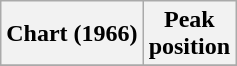<table class="wikitable plainrowheaders"  style="text-align:center">
<tr>
<th scope="col">Chart (1966)</th>
<th scope="col">Peak<br>position</th>
</tr>
<tr>
</tr>
</table>
